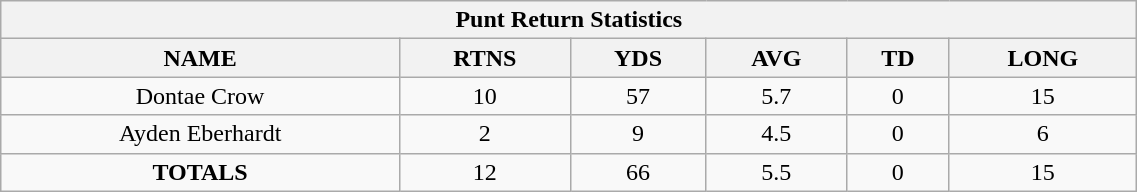<table style="width:60%; text-align:center;" class="wikitable collapsible collapsed">
<tr>
<th colspan="8">Punt Return Statistics</th>
</tr>
<tr>
<th>NAME</th>
<th>RTNS</th>
<th>YDS</th>
<th>AVG</th>
<th>TD</th>
<th>LONG</th>
</tr>
<tr>
<td>Dontae Crow</td>
<td>10</td>
<td>57</td>
<td>5.7</td>
<td>0</td>
<td>15</td>
</tr>
<tr>
<td>Ayden Eberhardt</td>
<td>2</td>
<td>9</td>
<td>4.5</td>
<td>0</td>
<td>6</td>
</tr>
<tr>
<td><strong>TOTALS</strong></td>
<td>12</td>
<td>66</td>
<td>5.5</td>
<td>0</td>
<td>15</td>
</tr>
</table>
